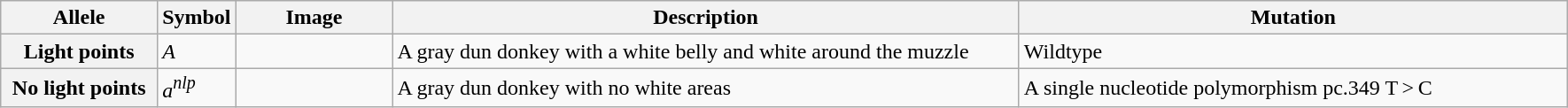<table class="wikitable">
<tr>
<th scope="col" width=10%>Allele</th>
<th scope="col" width=5%>Symbol</th>
<th scope="col" width=10%>Image</th>
<th scope="col" width=40%>Description</th>
<th scope="col" width=35%>Mutation</th>
</tr>
<tr>
<th scope="row">Light points</th>
<td><em>A</em></td>
<td></td>
<td>A gray dun donkey with a white belly and white around the muzzle</td>
<td>Wildtype</td>
</tr>
<tr>
<th scope="row">No light points</th>
<td><em>a<sup>nlp</sup></em></td>
<td></td>
<td>A gray dun donkey with no white areas</td>
<td>A single nucleotide polymorphism pc.349 T > C</td>
</tr>
</table>
